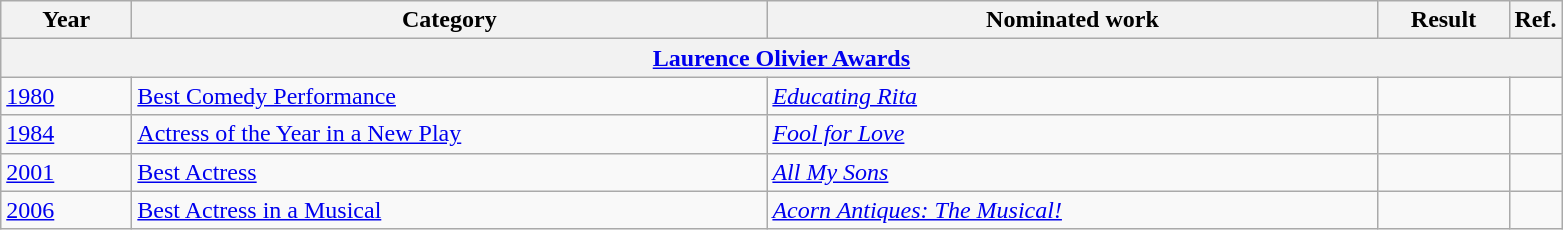<table class="wikitable">
<tr>
<th scope="col" style="width:5em;">Year</th>
<th scope="col" style="width:26em;">Category</th>
<th scope="col" style="width:25em;">Nominated work</th>
<th scope="col" style="width:5em;">Result</th>
<th>Ref.</th>
</tr>
<tr>
<th colspan="5"><a href='#'>Laurence Olivier Awards</a></th>
</tr>
<tr>
<td><a href='#'>1980</a></td>
<td><a href='#'>Best Comedy Performance</a></td>
<td><a href='#'><em>Educating Rita</em></a></td>
<td></td>
<td></td>
</tr>
<tr>
<td><a href='#'>1984</a></td>
<td><a href='#'>Actress of the Year in a New Play</a></td>
<td><a href='#'><em>Fool for Love</em></a></td>
<td></td>
<td></td>
</tr>
<tr>
<td><a href='#'>2001</a></td>
<td><a href='#'>Best Actress</a></td>
<td><a href='#'><em>All My Sons</em></a></td>
<td></td>
<td></td>
</tr>
<tr>
<td><a href='#'>2006</a></td>
<td><a href='#'>Best Actress in a Musical</a></td>
<td><a href='#'><em>Acorn Antiques: The Musical!</em></a></td>
<td></td>
<td></td>
</tr>
</table>
